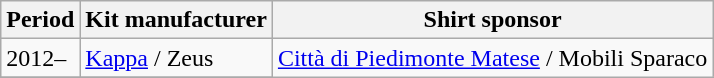<table class="wikitable">
<tr>
<th>Period</th>
<th>Kit manufacturer</th>
<th>Shirt sponsor</th>
</tr>
<tr>
<td>2012–</td>
<td><a href='#'>Kappa</a> / Zeus</td>
<td rowspan=2><a href='#'>Città di Piedimonte Matese</a> / Mobili Sparaco</td>
</tr>
<tr>
</tr>
</table>
